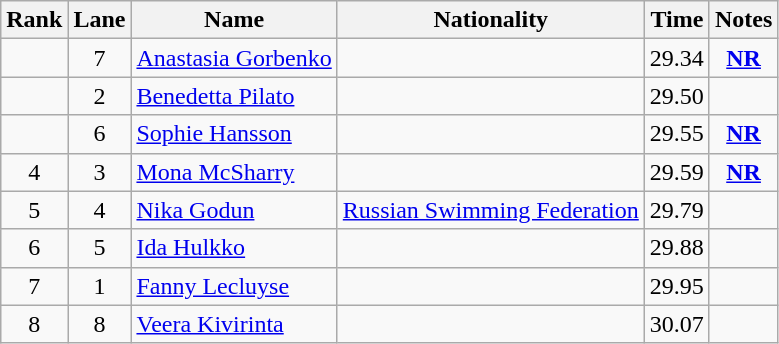<table class="wikitable sortable" style="text-align:center">
<tr>
<th>Rank</th>
<th>Lane</th>
<th>Name</th>
<th>Nationality</th>
<th>Time</th>
<th>Notes</th>
</tr>
<tr>
<td></td>
<td>7</td>
<td align=left><a href='#'>Anastasia Gorbenko</a></td>
<td align=left></td>
<td>29.34</td>
<td><strong><a href='#'>NR</a></strong></td>
</tr>
<tr>
<td></td>
<td>2</td>
<td align=left><a href='#'>Benedetta Pilato</a></td>
<td align=left></td>
<td>29.50</td>
<td></td>
</tr>
<tr>
<td></td>
<td>6</td>
<td align=left><a href='#'>Sophie Hansson</a></td>
<td align=left></td>
<td>29.55</td>
<td><strong><a href='#'>NR</a></strong></td>
</tr>
<tr>
<td>4</td>
<td>3</td>
<td align=left><a href='#'>Mona McSharry</a></td>
<td align=left></td>
<td>29.59</td>
<td><strong><a href='#'>NR</a></strong></td>
</tr>
<tr>
<td>5</td>
<td>4</td>
<td align=left><a href='#'>Nika Godun</a></td>
<td align=left><a href='#'>Russian Swimming Federation</a></td>
<td>29.79</td>
<td></td>
</tr>
<tr>
<td>6</td>
<td>5</td>
<td align=left><a href='#'>Ida Hulkko</a></td>
<td align=left></td>
<td>29.88</td>
<td></td>
</tr>
<tr>
<td>7</td>
<td>1</td>
<td align=left><a href='#'>Fanny Lecluyse</a></td>
<td align=left></td>
<td>29.95</td>
<td></td>
</tr>
<tr>
<td>8</td>
<td>8</td>
<td align=left><a href='#'>Veera Kivirinta</a></td>
<td align=left></td>
<td>30.07</td>
<td></td>
</tr>
</table>
